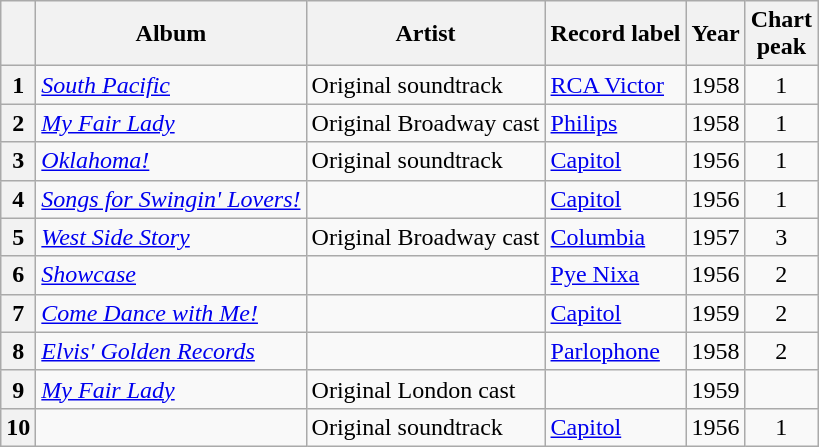<table class="wikitable plainrowheaders sortable">
<tr>
<th scope=col></th>
<th scope=col>Album</th>
<th scope=col>Artist</th>
<th scope=col>Record label</th>
<th scope=col>Year</th>
<th scope=col>Chart<br>peak</th>
</tr>
<tr>
<th scope=row style="text-align:center;">1</th>
<td><em><a href='#'>South Pacific</a></em></td>
<td>Original soundtrack</td>
<td><a href='#'>RCA Victor</a></td>
<td align=center>1958</td>
<td align=center>1</td>
</tr>
<tr>
<th scope=row style="text-align:center;">2</th>
<td><em><a href='#'>My Fair Lady</a></em></td>
<td>Original Broadway cast</td>
<td><a href='#'>Philips</a></td>
<td align=center>1958</td>
<td align=center>1</td>
</tr>
<tr>
<th scope=row style="text-align:center;">3</th>
<td><em><a href='#'>Oklahoma!</a></em></td>
<td>Original soundtrack</td>
<td><a href='#'>Capitol</a></td>
<td align=center>1956</td>
<td align=center>1</td>
</tr>
<tr>
<th scope=row style="text-align:center;">4</th>
<td><em><a href='#'>Songs for Swingin' Lovers!</a></em></td>
<td></td>
<td><a href='#'>Capitol</a></td>
<td align=center>1956</td>
<td align=center>1</td>
</tr>
<tr>
<th scope=row style="text-align:center;">5</th>
<td><em><a href='#'>West Side Story</a></em></td>
<td>Original Broadway cast</td>
<td><a href='#'>Columbia</a></td>
<td align=center>1957</td>
<td align=center>3</td>
</tr>
<tr>
<th scope=row style="text-align:center;">6</th>
<td><em><a href='#'>Showcase</a></em></td>
<td></td>
<td><a href='#'>Pye Nixa</a></td>
<td align=center>1956</td>
<td align=center>2</td>
</tr>
<tr>
<th scope=row style="text-align:center;">7</th>
<td><em><a href='#'>Come Dance with Me!</a></em></td>
<td></td>
<td><a href='#'>Capitol</a></td>
<td align=center>1959</td>
<td align=center>2</td>
</tr>
<tr>
<th scope=row style="text-align:center;">8</th>
<td><em><a href='#'>Elvis' Golden Records</a></em></td>
<td></td>
<td><a href='#'>Parlophone</a></td>
<td align=center>1958</td>
<td align=center>2</td>
</tr>
<tr>
<th scope=row style="text-align:center;">9</th>
<td><em><a href='#'>My Fair Lady</a></em></td>
<td>Original London cast</td>
<td></td>
<td align=center>1959</td>
<td align=center></td>
</tr>
<tr>
<th scope=row style="text-align:center;">10</th>
<td><em></em></td>
<td>Original soundtrack</td>
<td><a href='#'>Capitol</a></td>
<td align=center>1956</td>
<td align=center>1</td>
</tr>
</table>
